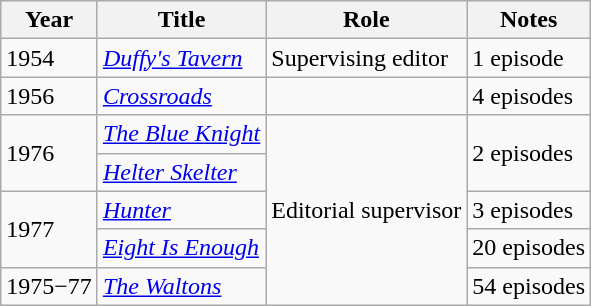<table class="wikitable">
<tr>
<th>Year</th>
<th>Title</th>
<th>Role</th>
<th>Notes</th>
</tr>
<tr>
<td>1954</td>
<td><em><a href='#'>Duffy's Tavern</a></em></td>
<td>Supervising editor</td>
<td>1 episode</td>
</tr>
<tr>
<td>1956</td>
<td><em><a href='#'>Crossroads</a></em></td>
<td></td>
<td>4 episodes</td>
</tr>
<tr>
<td rowspan=2>1976</td>
<td><em><a href='#'>The Blue Knight</a></em></td>
<td rowspan=5>Editorial supervisor</td>
<td rowspan=2>2 episodes</td>
</tr>
<tr>
<td><em><a href='#'>Helter Skelter</a></em></td>
</tr>
<tr>
<td rowspan=2>1977</td>
<td><em><a href='#'>Hunter</a></em></td>
<td>3 episodes</td>
</tr>
<tr>
<td><em><a href='#'>Eight Is Enough</a></em></td>
<td>20 episodes</td>
</tr>
<tr>
<td>1975−77</td>
<td><em><a href='#'>The Waltons</a></em></td>
<td>54 episodes</td>
</tr>
</table>
